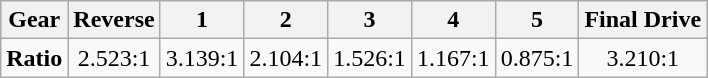<table class=wikitable style="text-align: center;">
<tr>
<th>Gear</th>
<th>Reverse</th>
<th>1</th>
<th>2</th>
<th>3</th>
<th>4</th>
<th>5</th>
<th>Final Drive</th>
</tr>
<tr>
<td><strong>Ratio</strong></td>
<td>2.523:1</td>
<td>3.139:1</td>
<td>2.104:1</td>
<td>1.526:1</td>
<td>1.167:1</td>
<td>0.875:1</td>
<td>3.210:1</td>
</tr>
</table>
